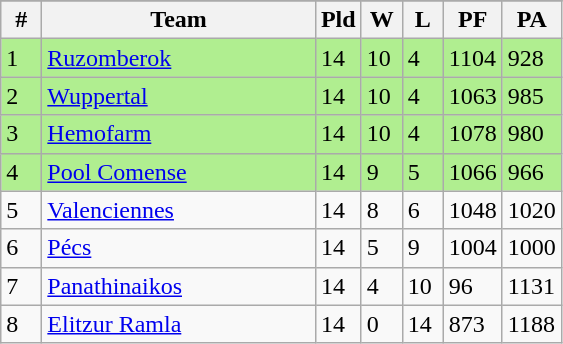<table class=wikitable>
<tr align=center>
</tr>
<tr>
<th width=20>#</th>
<th width=175>Team</th>
<th width=20>Pld</th>
<th width=20>W</th>
<th width=20>L</th>
<th width=30>PF</th>
<th width=30>PA</th>
</tr>
<tr bgcolor=B0EE90>
<td>1</td>
<td align="left"> <a href='#'>Ruzomberok</a></td>
<td>14</td>
<td>10</td>
<td>4</td>
<td>1104</td>
<td>928</td>
</tr>
<tr bgcolor=B0EE90>
<td>2</td>
<td align="left"> <a href='#'>Wuppertal</a></td>
<td>14</td>
<td>10</td>
<td>4</td>
<td>1063</td>
<td>985</td>
</tr>
<tr bgcolor=B0EE90>
<td>3</td>
<td align="left"> <a href='#'>Hemofarm</a></td>
<td>14</td>
<td>10</td>
<td>4</td>
<td>1078</td>
<td>980</td>
</tr>
<tr bgcolor=B0EE90>
<td>4</td>
<td align="left"> <a href='#'>Pool Comense</a></td>
<td>14</td>
<td>9</td>
<td>5</td>
<td>1066</td>
<td>966</td>
</tr>
<tr>
<td>5</td>
<td align="left"> <a href='#'>Valenciennes</a></td>
<td>14</td>
<td>8</td>
<td>6</td>
<td>1048</td>
<td>1020</td>
</tr>
<tr>
<td>6</td>
<td align="left"> <a href='#'>Pécs</a></td>
<td>14</td>
<td>5</td>
<td>9</td>
<td>1004</td>
<td>1000</td>
</tr>
<tr>
<td>7</td>
<td align="left"> <a href='#'>Panathinaikos</a></td>
<td>14</td>
<td>4</td>
<td>10</td>
<td>96</td>
<td>1131</td>
</tr>
<tr>
<td>8</td>
<td align="left"> <a href='#'>Elitzur Ramla</a></td>
<td>14</td>
<td>0</td>
<td>14</td>
<td>873</td>
<td>1188</td>
</tr>
</table>
